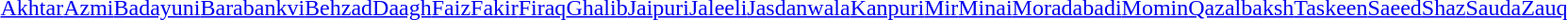<table id="toc" class="toc" summary="Class">
<tr>
<th></th>
</tr>
<tr>
<td style="text-align:centr;"><a href='#'>Akhtar</a><a href='#'>Azmi</a><a href='#'>Badayuni</a><a href='#'>Barabankvi</a><a href='#'>Behzad</a><a href='#'>Daagh</a><a href='#'>Faiz</a><a href='#'>Fakir</a><a href='#'>Firaq</a><a href='#'>Ghalib</a><a href='#'>Jaipuri</a><a href='#'>Jaleeli</a><a href='#'>Jasdanwala</a><a href='#'>Kanpuri</a><a href='#'>Mir</a><a href='#'>Minai</a><a href='#'>Moradabadi</a><a href='#'>Momin</a><a href='#'>Qazalbaksh</a><a href='#'>Taskeen</a><a href='#'>Saeed</a><a href='#'>Shaz</a><a href='#'>Sauda</a><a href='#'>Zauq</a></td>
</tr>
</table>
